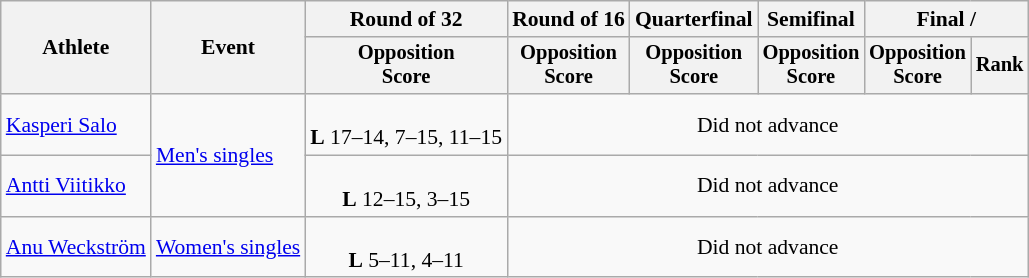<table class=wikitable style="font-size:90%">
<tr>
<th rowspan="2">Athlete</th>
<th rowspan="2">Event</th>
<th>Round of 32</th>
<th>Round of 16</th>
<th>Quarterfinal</th>
<th>Semifinal</th>
<th colspan=2>Final / </th>
</tr>
<tr style="font-size:95%">
<th>Opposition<br>Score</th>
<th>Opposition<br>Score</th>
<th>Opposition<br>Score</th>
<th>Opposition<br>Score</th>
<th>Opposition<br>Score</th>
<th>Rank</th>
</tr>
<tr align=center>
<td align=left><a href='#'>Kasperi Salo</a></td>
<td align=left rowspan=2><a href='#'>Men's singles</a></td>
<td><br><strong>L</strong> 17–14, 7–15, 11–15</td>
<td colspan=5>Did not advance</td>
</tr>
<tr align=center>
<td align=left><a href='#'>Antti Viitikko</a></td>
<td><br><strong>L</strong> 12–15, 3–15</td>
<td colspan=5>Did not advance</td>
</tr>
<tr align=center>
<td align=left><a href='#'>Anu Weckström</a></td>
<td align=left><a href='#'>Women's singles</a></td>
<td><br><strong>L</strong> 5–11, 4–11</td>
<td colspan=5>Did not advance</td>
</tr>
</table>
